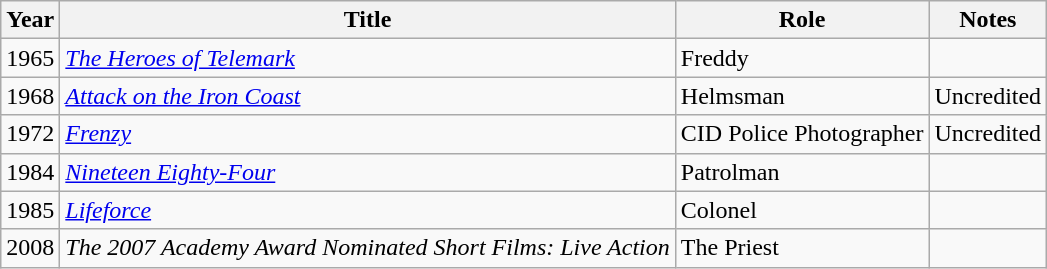<table class="wikitable">
<tr>
<th>Year</th>
<th>Title</th>
<th>Role</th>
<th>Notes</th>
</tr>
<tr>
<td>1965</td>
<td><em><a href='#'>The Heroes of Telemark</a></em></td>
<td>Freddy</td>
<td></td>
</tr>
<tr>
<td>1968</td>
<td><em><a href='#'>Attack on the Iron Coast</a></em></td>
<td>Helmsman</td>
<td>Uncredited</td>
</tr>
<tr>
<td>1972</td>
<td><em><a href='#'>Frenzy</a></em></td>
<td>CID Police Photographer</td>
<td>Uncredited</td>
</tr>
<tr>
<td>1984</td>
<td><em><a href='#'>Nineteen Eighty-Four</a></em></td>
<td>Patrolman</td>
<td></td>
</tr>
<tr>
<td>1985</td>
<td><em><a href='#'>Lifeforce</a></em></td>
<td>Colonel</td>
<td></td>
</tr>
<tr>
<td>2008</td>
<td><em>The 2007 Academy Award Nominated Short Films: Live Action</em></td>
<td>The Priest</td>
<td></td>
</tr>
</table>
